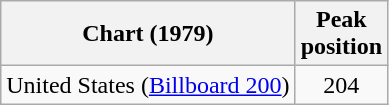<table class="wikitable">
<tr>
<th>Chart (1979)</th>
<th>Peak<br> position</th>
</tr>
<tr>
<td>United States (<a href='#'>Billboard 200</a>)</td>
<td align="center">204</td>
</tr>
</table>
